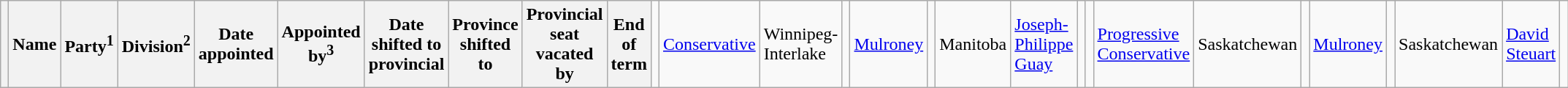<table class="sortable wikitable">
<tr>
<th align=left class="unsortable"></th>
<th align=left>Name</th>
<th align=left>Party<sup>1</sup></th>
<th align=left>Division<sup>2</sup></th>
<th align=left>Date appointed</th>
<th align=left>Appointed by<sup>3</sup></th>
<th>Date shifted to provincial</th>
<th>Province shifted to</th>
<th>Provincial seat vacated by</th>
<th align=left>End of term<br></th>
<td align=left></td>
<td align=left><a href='#'>Conservative</a></td>
<td align=left>Winnipeg-Interlake</td>
<td align=left></td>
<td align=left><a href='#'>Mulroney</a></td>
<td></td>
<td>Manitoba</td>
<td><a href='#'>Joseph-Philippe Guay</a></td>
<td align=left><br></td>
<td align=left></td>
<td align=left><a href='#'>Progressive Conservative</a></td>
<td align=left>Saskatchewan</td>
<td align=left></td>
<td align=left><a href='#'>Mulroney</a></td>
<td></td>
<td>Saskatchewan</td>
<td><a href='#'>David Steuart</a></td>
<td align=left></td>
</tr>
</table>
